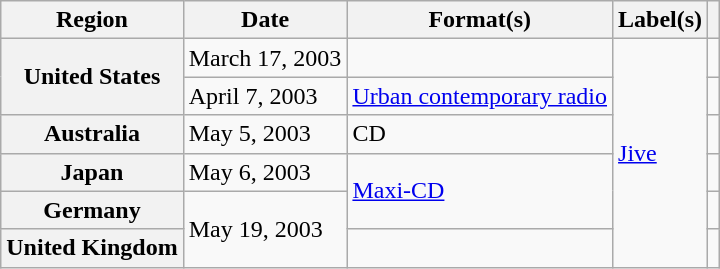<table class="wikitable plainrowheaders">
<tr>
<th scope="col">Region</th>
<th scope="col">Date</th>
<th scope="col">Format(s)</th>
<th scope="col">Label(s)</th>
<th scope="col"></th>
</tr>
<tr>
<th scope="row" rowspan="2">United States</th>
<td>March 17, 2003</td>
<td></td>
<td rowspan="6"><a href='#'>Jive</a></td>
<td></td>
</tr>
<tr>
<td>April 7, 2003</td>
<td><a href='#'>Urban contemporary radio</a></td>
<td></td>
</tr>
<tr>
<th scope="row">Australia</th>
<td>May 5, 2003</td>
<td>CD</td>
<td></td>
</tr>
<tr>
<th scope="row">Japan</th>
<td>May 6, 2003</td>
<td rowspan="2"><a href='#'>Maxi-CD</a></td>
<td></td>
</tr>
<tr>
<th scope="row">Germany</th>
<td rowspan="2">May 19, 2003</td>
<td></td>
</tr>
<tr>
<th scope="row">United Kingdom</th>
<td></td>
<td></td>
</tr>
</table>
